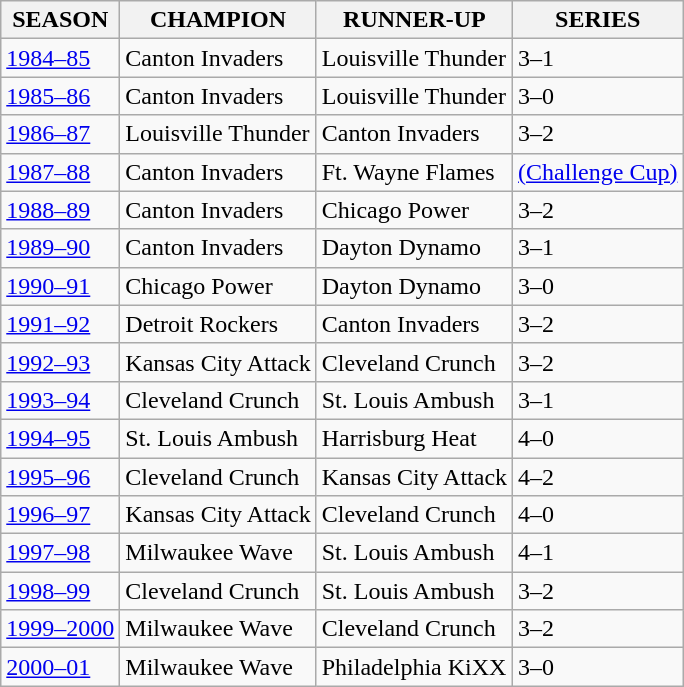<table class="wikitable">
<tr>
<th>SEASON</th>
<th>CHAMPION</th>
<th>RUNNER-UP</th>
<th>SERIES</th>
</tr>
<tr>
<td><a href='#'>1984–85</a></td>
<td>Canton Invaders</td>
<td>Louisville Thunder</td>
<td>3–1</td>
</tr>
<tr>
<td><a href='#'>1985–86</a></td>
<td>Canton Invaders</td>
<td>Louisville Thunder</td>
<td>3–0</td>
</tr>
<tr>
<td><a href='#'>1986–87</a></td>
<td>Louisville Thunder</td>
<td>Canton Invaders</td>
<td>3–2</td>
</tr>
<tr>
<td><a href='#'>1987–88</a></td>
<td>Canton Invaders</td>
<td>Ft. Wayne Flames</td>
<td><a href='#'>(Challenge Cup)</a></td>
</tr>
<tr>
<td><a href='#'>1988–89</a></td>
<td>Canton Invaders</td>
<td>Chicago Power</td>
<td>3–2</td>
</tr>
<tr>
<td><a href='#'>1989–90</a></td>
<td>Canton Invaders</td>
<td>Dayton Dynamo</td>
<td>3–1</td>
</tr>
<tr>
<td><a href='#'>1990–91</a></td>
<td>Chicago Power</td>
<td>Dayton Dynamo</td>
<td>3–0</td>
</tr>
<tr>
<td><a href='#'>1991–92</a></td>
<td>Detroit Rockers</td>
<td>Canton Invaders</td>
<td>3–2</td>
</tr>
<tr>
<td><a href='#'>1992–93</a></td>
<td>Kansas City Attack</td>
<td>Cleveland Crunch</td>
<td>3–2</td>
</tr>
<tr>
<td><a href='#'>1993–94</a></td>
<td>Cleveland Crunch</td>
<td>St. Louis Ambush</td>
<td>3–1</td>
</tr>
<tr>
<td><a href='#'>1994–95</a></td>
<td>St. Louis Ambush</td>
<td>Harrisburg Heat</td>
<td>4–0</td>
</tr>
<tr>
<td><a href='#'>1995–96</a></td>
<td>Cleveland Crunch</td>
<td>Kansas City Attack</td>
<td>4–2</td>
</tr>
<tr>
<td><a href='#'>1996–97</a></td>
<td>Kansas City Attack</td>
<td>Cleveland Crunch</td>
<td>4–0</td>
</tr>
<tr>
<td><a href='#'>1997–98</a></td>
<td>Milwaukee Wave</td>
<td>St. Louis Ambush</td>
<td>4–1</td>
</tr>
<tr>
<td><a href='#'>1998–99</a></td>
<td>Cleveland Crunch</td>
<td>St. Louis Ambush</td>
<td>3–2</td>
</tr>
<tr>
<td><a href='#'>1999–2000</a></td>
<td>Milwaukee Wave</td>
<td>Cleveland Crunch</td>
<td>3–2</td>
</tr>
<tr>
<td><a href='#'>2000–01</a></td>
<td>Milwaukee Wave</td>
<td>Philadelphia KiXX</td>
<td>3–0</td>
</tr>
</table>
